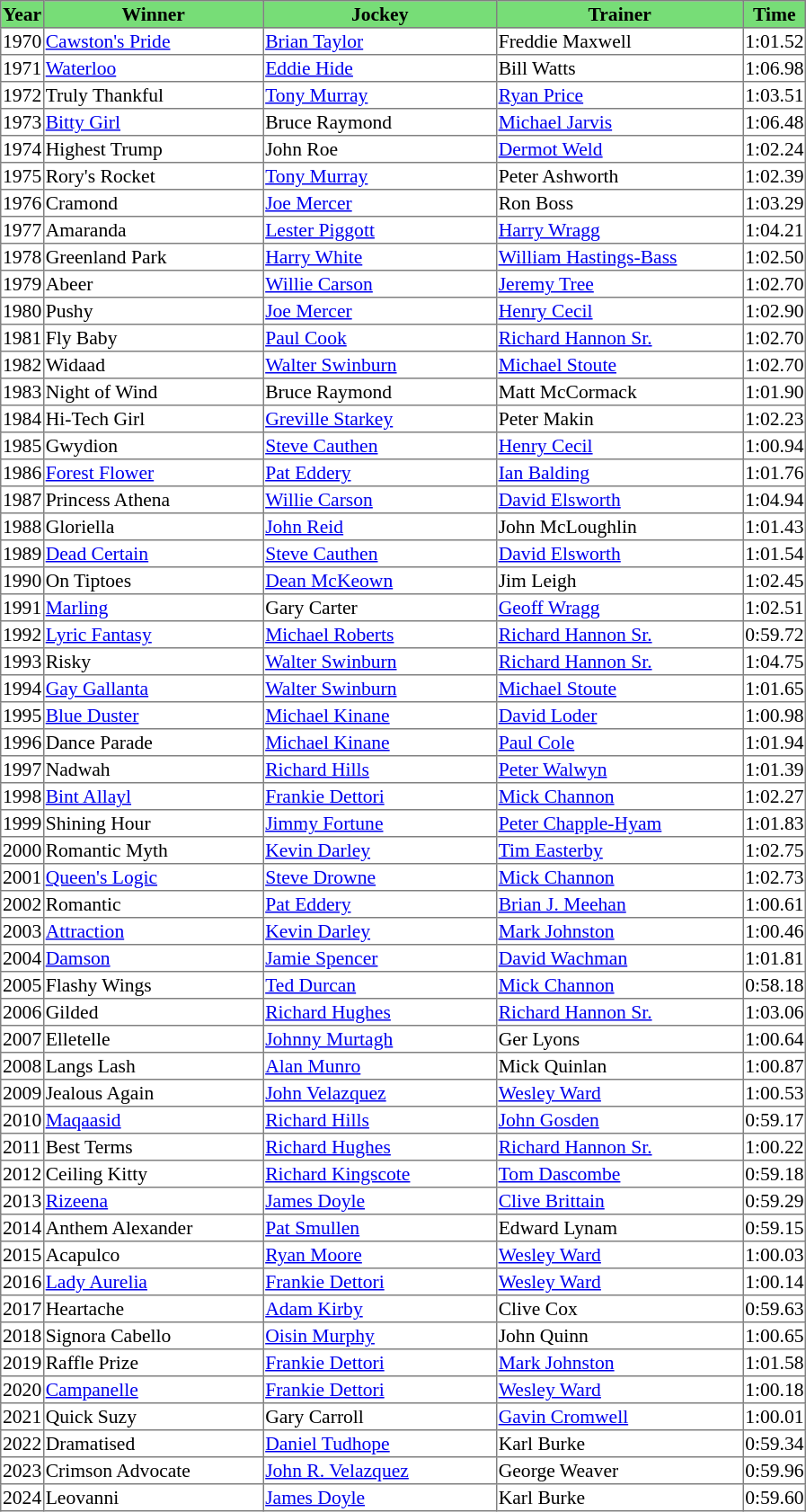<table class = "sortable" | border="1" style="border-collapse: collapse; font-size:90%">
<tr bgcolor="#77dd77" align="center">
<th>Year</th>
<th>Winner</th>
<th>Jockey</th>
<th>Trainer</th>
<th>Time</th>
</tr>
<tr>
<td>1970</td>
<td width=160px><a href='#'>Cawston's Pride</a></td>
<td width=170px><a href='#'>Brian Taylor</a></td>
<td width=180px>Freddie Maxwell</td>
<td>1:01.52</td>
</tr>
<tr>
<td>1971</td>
<td><a href='#'>Waterloo</a></td>
<td><a href='#'>Eddie Hide</a></td>
<td>Bill Watts</td>
<td>1:06.98</td>
</tr>
<tr>
<td>1972</td>
<td>Truly Thankful</td>
<td><a href='#'>Tony Murray</a></td>
<td><a href='#'>Ryan Price</a></td>
<td>1:03.51</td>
</tr>
<tr>
<td>1973</td>
<td><a href='#'>Bitty Girl</a></td>
<td>Bruce Raymond</td>
<td><a href='#'>Michael Jarvis</a></td>
<td>1:06.48</td>
</tr>
<tr>
<td>1974</td>
<td>Highest Trump</td>
<td>John Roe</td>
<td><a href='#'>Dermot Weld</a></td>
<td>1:02.24</td>
</tr>
<tr>
<td>1975</td>
<td>Rory's Rocket</td>
<td><a href='#'>Tony Murray</a></td>
<td>Peter Ashworth</td>
<td>1:02.39</td>
</tr>
<tr>
<td>1976</td>
<td>Cramond</td>
<td><a href='#'>Joe Mercer</a></td>
<td>Ron Boss</td>
<td>1:03.29</td>
</tr>
<tr>
<td>1977</td>
<td>Amaranda</td>
<td><a href='#'>Lester Piggott</a></td>
<td><a href='#'>Harry Wragg</a></td>
<td>1:04.21</td>
</tr>
<tr>
<td>1978</td>
<td>Greenland Park</td>
<td><a href='#'>Harry White</a></td>
<td><a href='#'>William Hastings-Bass</a></td>
<td>1:02.50</td>
</tr>
<tr>
<td>1979</td>
<td>Abeer</td>
<td><a href='#'>Willie Carson</a></td>
<td><a href='#'>Jeremy Tree</a></td>
<td>1:02.70</td>
</tr>
<tr>
<td>1980</td>
<td>Pushy</td>
<td><a href='#'>Joe Mercer</a></td>
<td><a href='#'>Henry Cecil</a></td>
<td>1:02.90</td>
</tr>
<tr>
<td>1981</td>
<td>Fly Baby</td>
<td><a href='#'>Paul Cook</a></td>
<td><a href='#'>Richard Hannon Sr.</a></td>
<td>1:02.70</td>
</tr>
<tr>
<td>1982</td>
<td>Widaad</td>
<td><a href='#'>Walter Swinburn</a></td>
<td><a href='#'>Michael Stoute</a></td>
<td>1:02.70</td>
</tr>
<tr>
<td>1983</td>
<td>Night of Wind</td>
<td>Bruce Raymond</td>
<td>Matt McCormack</td>
<td>1:01.90</td>
</tr>
<tr>
<td>1984</td>
<td>Hi-Tech Girl</td>
<td><a href='#'>Greville Starkey</a></td>
<td>Peter Makin</td>
<td>1:02.23</td>
</tr>
<tr>
<td>1985</td>
<td>Gwydion</td>
<td><a href='#'>Steve Cauthen</a></td>
<td><a href='#'>Henry Cecil</a></td>
<td>1:00.94</td>
</tr>
<tr>
<td>1986</td>
<td><a href='#'>Forest Flower</a></td>
<td><a href='#'>Pat Eddery</a></td>
<td><a href='#'>Ian Balding</a></td>
<td>1:01.76</td>
</tr>
<tr>
<td>1987</td>
<td>Princess Athena</td>
<td><a href='#'>Willie Carson</a></td>
<td><a href='#'>David Elsworth</a></td>
<td>1:04.94</td>
</tr>
<tr>
<td>1988</td>
<td>Gloriella</td>
<td><a href='#'>John Reid</a></td>
<td>John McLoughlin</td>
<td>1:01.43</td>
</tr>
<tr>
<td>1989</td>
<td><a href='#'>Dead Certain</a></td>
<td><a href='#'>Steve Cauthen</a></td>
<td><a href='#'>David Elsworth</a></td>
<td>1:01.54</td>
</tr>
<tr>
<td>1990</td>
<td>On Tiptoes</td>
<td><a href='#'>Dean McKeown</a></td>
<td>Jim Leigh</td>
<td>1:02.45</td>
</tr>
<tr>
<td>1991</td>
<td><a href='#'>Marling</a></td>
<td>Gary Carter</td>
<td><a href='#'>Geoff Wragg</a></td>
<td>1:02.51</td>
</tr>
<tr>
<td>1992</td>
<td><a href='#'>Lyric Fantasy</a></td>
<td><a href='#'>Michael Roberts</a></td>
<td><a href='#'>Richard Hannon Sr.</a></td>
<td>0:59.72</td>
</tr>
<tr>
<td>1993</td>
<td>Risky</td>
<td><a href='#'>Walter Swinburn</a></td>
<td><a href='#'>Richard Hannon Sr.</a></td>
<td>1:04.75</td>
</tr>
<tr>
<td>1994</td>
<td><a href='#'>Gay Gallanta</a></td>
<td><a href='#'>Walter Swinburn</a></td>
<td><a href='#'>Michael Stoute</a></td>
<td>1:01.65</td>
</tr>
<tr>
<td>1995</td>
<td><a href='#'>Blue Duster</a></td>
<td><a href='#'>Michael Kinane</a></td>
<td><a href='#'>David Loder</a></td>
<td>1:00.98</td>
</tr>
<tr>
<td>1996</td>
<td>Dance Parade</td>
<td><a href='#'>Michael Kinane</a></td>
<td><a href='#'>Paul Cole</a></td>
<td>1:01.94</td>
</tr>
<tr>
<td>1997</td>
<td>Nadwah</td>
<td><a href='#'>Richard Hills</a></td>
<td><a href='#'>Peter Walwyn</a></td>
<td>1:01.39</td>
</tr>
<tr>
<td>1998</td>
<td><a href='#'>Bint Allayl</a></td>
<td><a href='#'>Frankie Dettori</a></td>
<td><a href='#'>Mick Channon</a></td>
<td>1:02.27</td>
</tr>
<tr>
<td>1999</td>
<td>Shining Hour</td>
<td><a href='#'>Jimmy Fortune</a></td>
<td><a href='#'>Peter Chapple-Hyam</a></td>
<td>1:01.83</td>
</tr>
<tr>
<td>2000</td>
<td>Romantic Myth</td>
<td><a href='#'>Kevin Darley</a></td>
<td><a href='#'>Tim Easterby</a></td>
<td>1:02.75</td>
</tr>
<tr>
<td>2001</td>
<td><a href='#'>Queen's Logic</a></td>
<td><a href='#'>Steve Drowne</a></td>
<td><a href='#'>Mick Channon</a></td>
<td>1:02.73</td>
</tr>
<tr>
<td>2002</td>
<td>Romantic </td>
<td><a href='#'>Pat Eddery</a></td>
<td><a href='#'>Brian J. Meehan</a></td>
<td>1:00.61</td>
</tr>
<tr>
<td>2003</td>
<td><a href='#'>Attraction</a></td>
<td><a href='#'>Kevin Darley</a></td>
<td><a href='#'>Mark Johnston</a></td>
<td>1:00.46</td>
</tr>
<tr>
<td>2004</td>
<td><a href='#'>Damson</a></td>
<td><a href='#'>Jamie Spencer</a></td>
<td><a href='#'>David Wachman</a></td>
<td>1:01.81</td>
</tr>
<tr>
<td>2005</td>
<td>Flashy Wings </td>
<td><a href='#'>Ted Durcan</a></td>
<td><a href='#'>Mick Channon</a></td>
<td>0:58.18</td>
</tr>
<tr>
<td>2006</td>
<td>Gilded</td>
<td><a href='#'>Richard Hughes</a></td>
<td><a href='#'>Richard Hannon Sr.</a></td>
<td>1:03.06</td>
</tr>
<tr>
<td>2007</td>
<td>Elletelle</td>
<td><a href='#'>Johnny Murtagh</a></td>
<td>Ger Lyons</td>
<td>1:00.64</td>
</tr>
<tr>
<td>2008</td>
<td>Langs Lash</td>
<td><a href='#'>Alan Munro</a></td>
<td>Mick Quinlan</td>
<td>1:00.87</td>
</tr>
<tr>
<td>2009</td>
<td>Jealous Again</td>
<td><a href='#'>John Velazquez</a></td>
<td><a href='#'>Wesley Ward</a></td>
<td>1:00.53</td>
</tr>
<tr>
<td>2010</td>
<td><a href='#'>Maqaasid</a></td>
<td><a href='#'>Richard Hills</a></td>
<td><a href='#'>John Gosden</a></td>
<td>0:59.17</td>
</tr>
<tr>
<td>2011</td>
<td>Best Terms</td>
<td><a href='#'>Richard Hughes</a></td>
<td><a href='#'>Richard Hannon Sr.</a></td>
<td>1:00.22</td>
</tr>
<tr>
<td>2012</td>
<td>Ceiling Kitty</td>
<td><a href='#'>Richard Kingscote</a></td>
<td><a href='#'>Tom Dascombe</a></td>
<td>0:59.18</td>
</tr>
<tr>
<td>2013</td>
<td><a href='#'>Rizeena</a></td>
<td><a href='#'>James Doyle</a></td>
<td><a href='#'>Clive Brittain</a></td>
<td>0:59.29</td>
</tr>
<tr>
<td>2014</td>
<td>Anthem Alexander</td>
<td><a href='#'>Pat Smullen</a></td>
<td>Edward Lynam</td>
<td>0:59.15</td>
</tr>
<tr>
<td>2015</td>
<td>Acapulco</td>
<td><a href='#'>Ryan Moore</a></td>
<td><a href='#'>Wesley Ward</a></td>
<td>1:00.03</td>
</tr>
<tr>
<td>2016</td>
<td><a href='#'>Lady Aurelia</a></td>
<td><a href='#'>Frankie Dettori</a></td>
<td><a href='#'>Wesley Ward</a></td>
<td>1:00.14</td>
</tr>
<tr>
<td>2017</td>
<td>Heartache</td>
<td><a href='#'>Adam Kirby</a></td>
<td>Clive Cox</td>
<td>0:59.63</td>
</tr>
<tr>
<td>2018</td>
<td>Signora Cabello</td>
<td><a href='#'>Oisin Murphy</a></td>
<td>John Quinn</td>
<td>1:00.65</td>
</tr>
<tr>
<td>2019</td>
<td>Raffle Prize</td>
<td><a href='#'>Frankie Dettori</a></td>
<td><a href='#'>Mark Johnston</a></td>
<td>1:01.58</td>
</tr>
<tr>
<td>2020</td>
<td><a href='#'>Campanelle</a></td>
<td><a href='#'>Frankie Dettori</a></td>
<td><a href='#'>Wesley Ward</a></td>
<td>1:00.18</td>
</tr>
<tr>
<td>2021</td>
<td>Quick Suzy</td>
<td>Gary Carroll</td>
<td><a href='#'>Gavin Cromwell</a></td>
<td>1:00.01</td>
</tr>
<tr>
<td>2022</td>
<td>Dramatised</td>
<td><a href='#'>Daniel Tudhope</a></td>
<td>Karl Burke</td>
<td>0:59.34</td>
</tr>
<tr>
<td>2023</td>
<td>Crimson Advocate</td>
<td><a href='#'>John R. Velazquez</a></td>
<td>George Weaver</td>
<td>0:59.96</td>
</tr>
<tr>
<td>2024</td>
<td>Leovanni</td>
<td><a href='#'>James Doyle</a></td>
<td>Karl Burke</td>
<td>0:59.60</td>
</tr>
</table>
